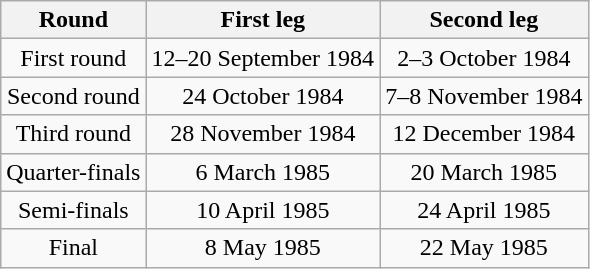<table class="wikitable" style="text-align:center">
<tr>
<th>Round</th>
<th>First leg</th>
<th>Second leg</th>
</tr>
<tr>
<td>First round</td>
<td>12–20 September 1984</td>
<td>2–3 October 1984</td>
</tr>
<tr>
<td>Second round</td>
<td>24 October 1984</td>
<td>7–8 November 1984</td>
</tr>
<tr>
<td>Third round</td>
<td>28 November 1984</td>
<td>12 December 1984</td>
</tr>
<tr>
<td>Quarter-finals</td>
<td>6 March 1985</td>
<td>20 March 1985</td>
</tr>
<tr>
<td>Semi-finals</td>
<td>10 April 1985</td>
<td>24 April 1985</td>
</tr>
<tr>
<td>Final</td>
<td>8 May 1985</td>
<td>22 May 1985</td>
</tr>
</table>
